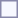<table style="border:1px solid #8888aa; background-color:#f7f8ff; padding:5px; font-size:95%; margin: 0px 12px 12px 0px;">
</table>
